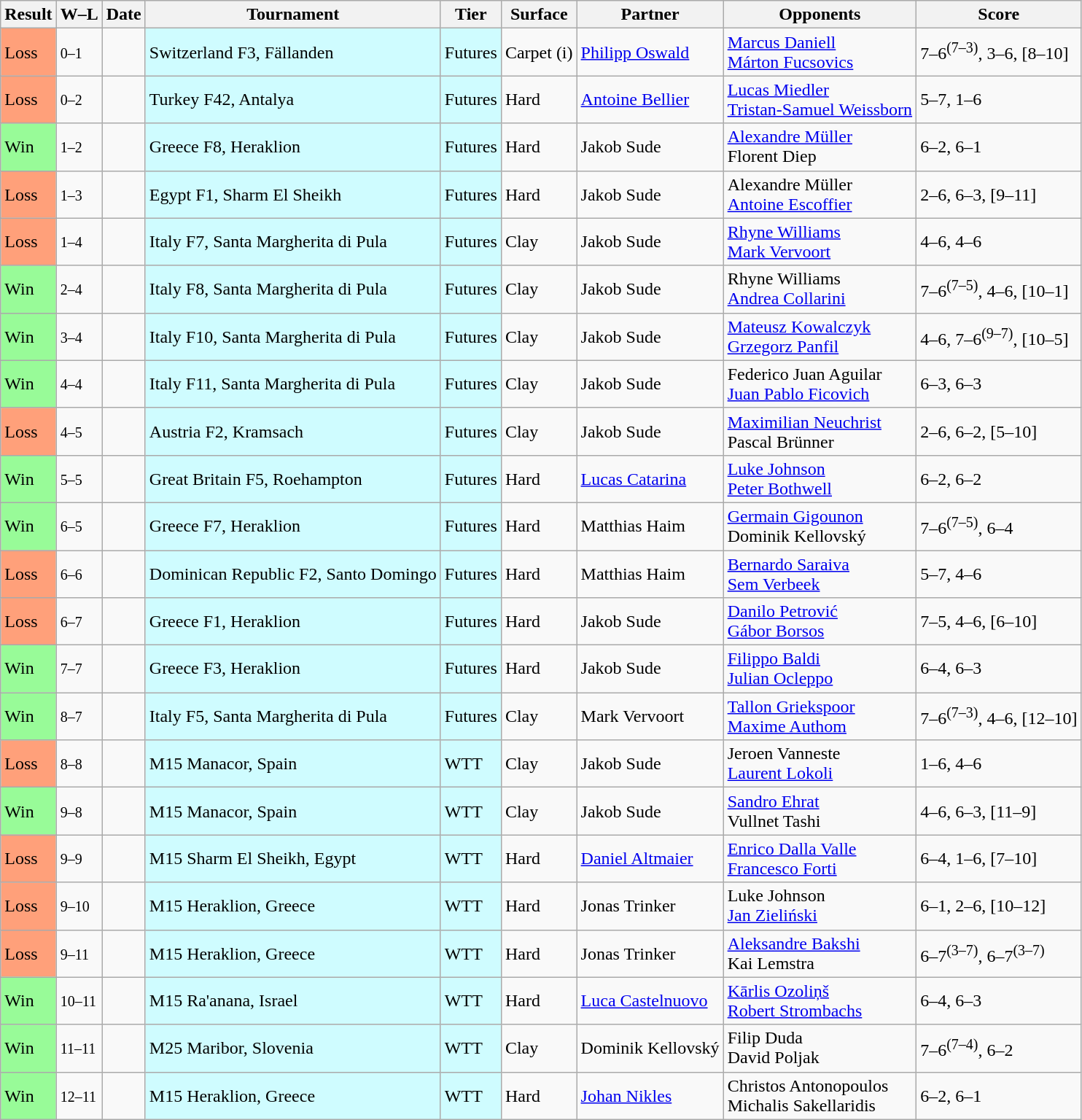<table class="sortable wikitable nowrap">
<tr>
<th>Result</th>
<th class="unsortable">W–L</th>
<th>Date</th>
<th>Tournament</th>
<th>Tier</th>
<th>Surface</th>
<th>Partner</th>
<th>Opponents</th>
<th class="unsortable">Score</th>
</tr>
<tr>
<td bgcolor=FFA07A>Loss</td>
<td><small>0–1</small></td>
<td></td>
<td style="background:#cffcff;">Switzerland F3, Fällanden</td>
<td style="background:#cffcff;">Futures</td>
<td>Carpet (i)</td>
<td> <a href='#'>Philipp Oswald</a></td>
<td> <a href='#'>Marcus Daniell</a> <br> <a href='#'>Márton Fucsovics</a></td>
<td>7–6<sup>(7–3)</sup>, 3–6, [8–10]</td>
</tr>
<tr>
<td bgcolor=FFA07A>Loss</td>
<td><small>0–2</small></td>
<td></td>
<td style="background:#cffcff;">Turkey F42, Antalya</td>
<td style="background:#cffcff;">Futures</td>
<td>Hard</td>
<td> <a href='#'>Antoine Bellier</a></td>
<td> <a href='#'>Lucas Miedler</a> <br> <a href='#'>Tristan-Samuel Weissborn</a></td>
<td>5–7, 1–6</td>
</tr>
<tr>
<td bgcolor=98FB98>Win</td>
<td><small>1–2</small></td>
<td></td>
<td style="background:#cffcff;">Greece F8, Heraklion</td>
<td style="background:#cffcff;">Futures</td>
<td>Hard</td>
<td> Jakob Sude</td>
<td> <a href='#'>Alexandre Müller</a> <br> Florent Diep</td>
<td>6–2, 6–1</td>
</tr>
<tr>
<td bgcolor=FFA07A>Loss</td>
<td><small>1–3</small></td>
<td></td>
<td style="background:#cffcff;">Egypt F1, Sharm El Sheikh</td>
<td style="background:#cffcff;">Futures</td>
<td>Hard</td>
<td> Jakob Sude</td>
<td> Alexandre Müller <br> <a href='#'>Antoine Escoffier</a></td>
<td>2–6, 6–3, [9–11]</td>
</tr>
<tr>
<td bgcolor=FFA07A>Loss</td>
<td><small>1–4</small></td>
<td></td>
<td style="background:#cffcff;">Italy F7, Santa Margherita di Pula</td>
<td style="background:#cffcff;">Futures</td>
<td>Clay</td>
<td> Jakob Sude</td>
<td> <a href='#'>Rhyne Williams</a> <br> <a href='#'>Mark Vervoort</a></td>
<td>4–6, 4–6</td>
</tr>
<tr>
<td bgcolor=98FB98>Win</td>
<td><small>2–4</small></td>
<td></td>
<td style="background:#cffcff;">Italy F8, Santa Margherita di Pula</td>
<td style="background:#cffcff;">Futures</td>
<td>Clay</td>
<td> Jakob Sude</td>
<td> Rhyne Williams <br> <a href='#'>Andrea Collarini</a></td>
<td>7–6<sup>(7–5)</sup>, 4–6, [10–1]</td>
</tr>
<tr>
<td bgcolor=98FB98>Win</td>
<td><small>3–4</small></td>
<td></td>
<td style="background:#cffcff;">Italy F10, Santa Margherita di Pula</td>
<td style="background:#cffcff;">Futures</td>
<td>Clay</td>
<td> Jakob Sude</td>
<td> <a href='#'>Mateusz Kowalczyk</a> <br> <a href='#'>Grzegorz Panfil</a></td>
<td>4–6, 7–6<sup>(9–7)</sup>, [10–5]</td>
</tr>
<tr>
<td bgcolor=98FB98>Win</td>
<td><small>4–4</small></td>
<td></td>
<td style="background:#cffcff;">Italy F11, Santa Margherita di Pula</td>
<td style="background:#cffcff;">Futures</td>
<td>Clay</td>
<td> Jakob Sude</td>
<td> Federico Juan Aguilar <br> <a href='#'>Juan Pablo Ficovich</a></td>
<td>6–3, 6–3</td>
</tr>
<tr>
<td bgcolor=FFA07A>Loss</td>
<td><small>4–5</small></td>
<td></td>
<td style="background:#cffcff;">Austria F2, Kramsach</td>
<td style="background:#cffcff;">Futures</td>
<td>Clay</td>
<td> Jakob Sude</td>
<td> <a href='#'>Maximilian Neuchrist</a> <br> Pascal Brünner</td>
<td>2–6, 6–2, [5–10]</td>
</tr>
<tr>
<td bgcolor=98FB98>Win</td>
<td><small>5–5</small></td>
<td></td>
<td style="background:#cffcff;">Great Britain F5, Roehampton</td>
<td style="background:#cffcff;">Futures</td>
<td>Hard</td>
<td> <a href='#'>Lucas Catarina</a></td>
<td> <a href='#'>Luke Johnson</a> <br> <a href='#'>Peter Bothwell</a></td>
<td>6–2, 6–2</td>
</tr>
<tr>
<td bgcolor=98FB98>Win</td>
<td><small>6–5</small></td>
<td></td>
<td style="background:#cffcff;">Greece F7, Heraklion</td>
<td style="background:#cffcff;">Futures</td>
<td>Hard</td>
<td> Matthias Haim</td>
<td> <a href='#'>Germain Gigounon</a> <br> Dominik Kellovský</td>
<td>7–6<sup>(7–5)</sup>, 6–4</td>
</tr>
<tr>
<td bgcolor=FFA07A>Loss</td>
<td><small>6–6</small></td>
<td></td>
<td style="background:#cffcff;">Dominican Republic F2, Santo Domingo</td>
<td style="background:#cffcff;">Futures</td>
<td>Hard</td>
<td> Matthias Haim</td>
<td> <a href='#'>Bernardo Saraiva</a> <br> <a href='#'>Sem Verbeek</a></td>
<td>5–7, 4–6</td>
</tr>
<tr>
<td bgcolor=FFA07A>Loss</td>
<td><small>6–7</small></td>
<td></td>
<td style="background:#cffcff;">Greece F1, Heraklion</td>
<td style="background:#cffcff;">Futures</td>
<td>Hard</td>
<td> Jakob Sude</td>
<td> <a href='#'>Danilo Petrović</a> <br> <a href='#'>Gábor Borsos</a></td>
<td>7–5, 4–6, [6–10]</td>
</tr>
<tr>
<td bgcolor=98FB98>Win</td>
<td><small>7–7</small></td>
<td></td>
<td style="background:#cffcff;">Greece F3, Heraklion</td>
<td style="background:#cffcff;">Futures</td>
<td>Hard</td>
<td> Jakob Sude</td>
<td> <a href='#'>Filippo Baldi</a> <br> <a href='#'>Julian Ocleppo</a></td>
<td>6–4, 6–3</td>
</tr>
<tr>
<td bgcolor=98FB98>Win</td>
<td><small>8–7</small></td>
<td></td>
<td style="background:#cffcff;">Italy F5, Santa Margherita di Pula</td>
<td style="background:#cffcff;">Futures</td>
<td>Clay</td>
<td> Mark Vervoort</td>
<td> <a href='#'>Tallon Griekspoor</a> <br> <a href='#'>Maxime Authom</a></td>
<td>7–6<sup>(7–3)</sup>, 4–6, [12–10]</td>
</tr>
<tr>
<td bgcolor=FFA07A>Loss</td>
<td><small>8–8</small></td>
<td></td>
<td style="background:#cffcff;">M15 Manacor, Spain</td>
<td style="background:#cffcff;">WTT</td>
<td>Clay</td>
<td> Jakob Sude</td>
<td> Jeroen Vanneste <br> <a href='#'>Laurent Lokoli</a></td>
<td>1–6, 4–6</td>
</tr>
<tr>
<td bgcolor=98FB98>Win</td>
<td><small>9–8</small></td>
<td></td>
<td style="background:#cffcff;">M15 Manacor, Spain</td>
<td style="background:#cffcff;">WTT</td>
<td>Clay</td>
<td> Jakob Sude</td>
<td> <a href='#'>Sandro Ehrat</a> <br> Vullnet Tashi</td>
<td>4–6, 6–3, [11–9]</td>
</tr>
<tr>
<td bgcolor=FFA07A>Loss</td>
<td><small>9–9</small></td>
<td></td>
<td style="background:#cffcff;">M15 Sharm El Sheikh, Egypt</td>
<td style="background:#cffcff;">WTT</td>
<td>Hard</td>
<td> <a href='#'>Daniel Altmaier</a></td>
<td> <a href='#'>Enrico Dalla Valle</a> <br> <a href='#'>Francesco Forti</a></td>
<td>6–4, 1–6, [7–10]</td>
</tr>
<tr>
<td bgcolor=FFA07A>Loss</td>
<td><small>9–10</small></td>
<td></td>
<td style="background:#cffcff;">M15 Heraklion, Greece</td>
<td style="background:#cffcff;">WTT</td>
<td>Hard</td>
<td> Jonas Trinker</td>
<td> Luke Johnson <br> <a href='#'>Jan Zieliński</a></td>
<td>6–1, 2–6, [10–12]</td>
</tr>
<tr>
<td bgcolor=FFA07A>Loss</td>
<td><small>9–11</small></td>
<td></td>
<td style="background:#cffcff;">M15 Heraklion, Greece</td>
<td style="background:#cffcff;">WTT</td>
<td>Hard</td>
<td> Jonas Trinker</td>
<td> <a href='#'>Aleksandre Bakshi</a> <br> Kai Lemstra</td>
<td>6–7<sup>(3–7)</sup>, 6–7<sup>(3–7)</sup></td>
</tr>
<tr>
<td bgcolor=98FB98>Win</td>
<td><small>10–11</small></td>
<td></td>
<td style="background:#cffcff;">M15 Ra'anana, Israel</td>
<td style="background:#cffcff;">WTT</td>
<td>Hard</td>
<td> <a href='#'>Luca Castelnuovo</a></td>
<td> <a href='#'>Kārlis Ozoliņš</a> <br> <a href='#'>Robert Strombachs</a></td>
<td>6–4, 6–3</td>
</tr>
<tr>
<td bgcolor=98FB98>Win</td>
<td><small>11–11</small></td>
<td></td>
<td style="background:#cffcff;">M25 Maribor, Slovenia</td>
<td style="background:#cffcff;">WTT</td>
<td>Clay</td>
<td> Dominik Kellovský</td>
<td> Filip Duda <br> David Poljak</td>
<td>7–6<sup>(7–4)</sup>, 6–2</td>
</tr>
<tr>
<td bgcolor=98FB98>Win</td>
<td><small>12–11</small></td>
<td></td>
<td style="background:#cffcff;">M15 Heraklion, Greece</td>
<td style="background:#cffcff;">WTT</td>
<td>Hard</td>
<td> <a href='#'>Johan Nikles</a></td>
<td> Christos Antonopoulos <br> Michalis Sakellaridis</td>
<td>6–2, 6–1</td>
</tr>
</table>
